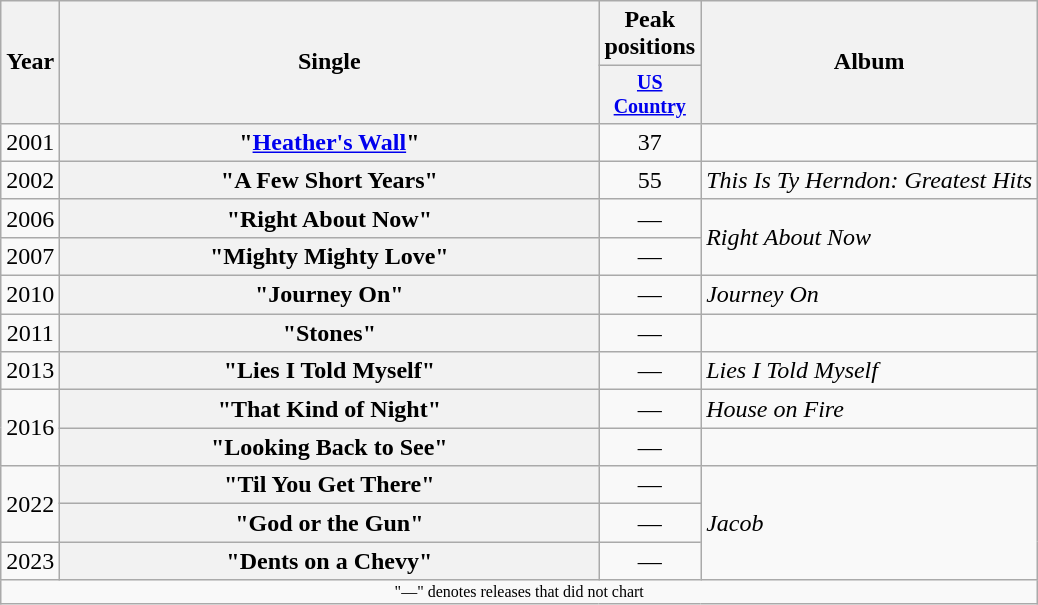<table class="wikitable plainrowheaders" style="text-align:center;">
<tr>
<th rowspan="2">Year</th>
<th rowspan="2" style="width:22em;">Single</th>
<th colspan="1">Peak positions</th>
<th rowspan="2">Album</th>
</tr>
<tr style="font-size:smaller;">
<th width="45"><a href='#'>US Country</a><br></th>
</tr>
<tr>
<td>2001</td>
<th scope="row">"<a href='#'>Heather's Wall</a>"</th>
<td>37</td>
<td></td>
</tr>
<tr>
<td>2002</td>
<th scope="row">"A Few Short Years"</th>
<td>55</td>
<td align="left"><em>This Is Ty Herndon: Greatest Hits</em></td>
</tr>
<tr>
<td>2006</td>
<th scope="row">"Right About Now"</th>
<td>—</td>
<td align="left" rowspan="2"><em>Right About Now</em></td>
</tr>
<tr>
<td>2007</td>
<th scope="row">"Mighty Mighty Love"</th>
<td>—</td>
</tr>
<tr>
<td>2010</td>
<th scope="row">"Journey On"</th>
<td>—</td>
<td align="left"><em>Journey On</em></td>
</tr>
<tr>
<td>2011</td>
<th scope="row">"Stones"</th>
<td>—</td>
<td></td>
</tr>
<tr>
<td>2013</td>
<th scope="row">"Lies I Told Myself"</th>
<td>—</td>
<td align="left"><em>Lies I Told Myself</em></td>
</tr>
<tr>
<td rowspan=2>2016</td>
<th scope="row">"That Kind of Night"</th>
<td>—</td>
<td align="left"><em>House on Fire</em></td>
</tr>
<tr>
<th scope="row">"Looking Back to See"<br></th>
<td>—</td>
<td></td>
</tr>
<tr>
<td rowspan=2>2022</td>
<th scope="row">"Til You Get There"</th>
<td>—</td>
<td align="left" rowspan="3"><em>Jacob</em></td>
</tr>
<tr>
<th scope="row">"God or the Gun"</th>
<td>—</td>
</tr>
<tr>
<td>2023</td>
<th scope="row">"Dents on a Chevy"<br></th>
<td>—</td>
</tr>
<tr>
<td colspan="4" style="font-size:8pt">"—" denotes releases that did not chart</td>
</tr>
</table>
